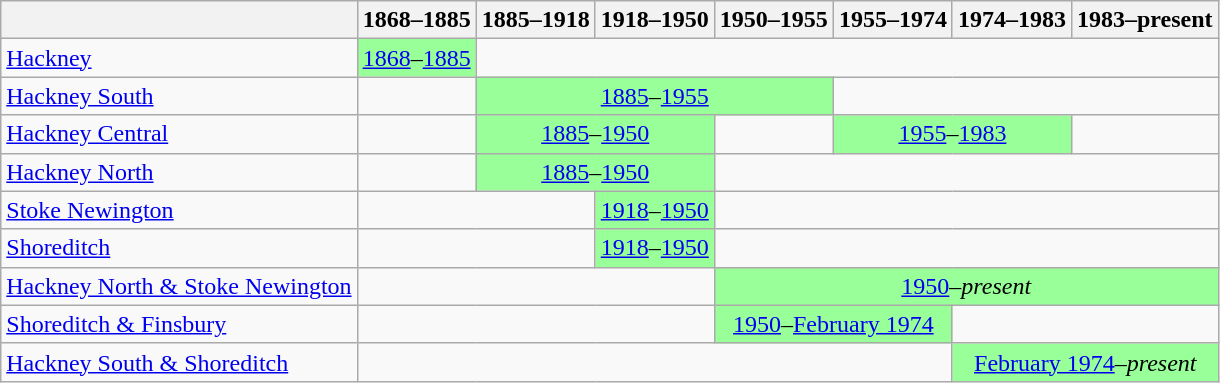<table class="wikitable">
<tr>
<th> </th>
<th>1868–1885</th>
<th>1885–1918</th>
<th>1918–1950</th>
<th>1950–1955</th>
<th>1955–1974</th>
<th>1974–1983</th>
<th>1983–present</th>
</tr>
<tr>
<td><a href='#'>Hackney</a></td>
<td colspan="1" align="center" bgcolor="#99FF99"><a href='#'>1868</a>–<a href='#'>1885</a></td>
<td colspan="6"> </td>
</tr>
<tr>
<td><a href='#'>Hackney South</a></td>
<td colspan="1"> </td>
<td colspan="3" align="center" bgcolor="#99FF99"><a href='#'>1885</a>–<a href='#'>1955</a></td>
<td colspan="3"> </td>
</tr>
<tr>
<td><a href='#'>Hackney Central</a></td>
<td colspan="1"> </td>
<td colspan="2" align="center" bgcolor="#99FF99"><a href='#'>1885</a>–<a href='#'>1950</a></td>
<td colspan="1"> </td>
<td colspan="2" align="center" bgcolor="#99FF99"><a href='#'>1955</a>–<a href='#'>1983</a></td>
<td colspan="1"> </td>
</tr>
<tr>
<td><a href='#'>Hackney North</a></td>
<td colspan="1"> </td>
<td colspan="2" align="center" bgcolor="#99FF99"><a href='#'>1885</a>–<a href='#'>1950</a></td>
<td colspan="4"> </td>
</tr>
<tr>
<td><a href='#'>Stoke Newington</a></td>
<td colspan="2"> </td>
<td colspan="1" align="center" bgcolor="#99FF99"><a href='#'>1918</a>–<a href='#'>1950</a></td>
<td colspan="4"> </td>
</tr>
<tr>
<td><a href='#'>Shoreditch</a></td>
<td colspan="2"> </td>
<td colspan="1" align="center" bgcolor="#99FF99"><a href='#'>1918</a>–<a href='#'>1950</a></td>
<td colspan="4"> </td>
</tr>
<tr>
<td><a href='#'>Hackney North & Stoke Newington</a></td>
<td colspan="3"> </td>
<td colspan="4" align="center" bgcolor="#99FF99"><a href='#'>1950</a>–<em>present</em></td>
</tr>
<tr>
<td><a href='#'>Shoreditch & Finsbury</a></td>
<td colspan="3"> </td>
<td colspan="2" align="center" bgcolor="#99FF99"><a href='#'>1950</a>–<a href='#'>February 1974</a></td>
<td colspan="2"> </td>
</tr>
<tr>
<td><a href='#'>Hackney South & Shoreditch</a></td>
<td colspan="5"> </td>
<td colspan="2" align="center" bgcolor="#99FF99"><a href='#'>February 1974</a>–<em>present</em></td>
</tr>
</table>
